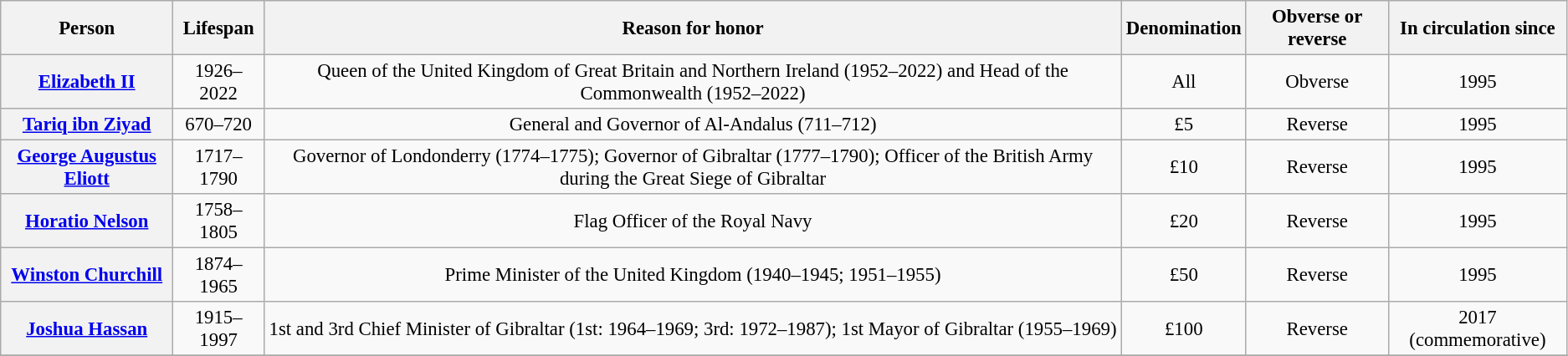<table class="wikitable" style="font-size: 95%; text-align:center;">
<tr>
<th>Person</th>
<th>Lifespan</th>
<th>Reason for honor</th>
<th>Denomination</th>
<th>Obverse or reverse</th>
<th>In circulation since</th>
</tr>
<tr>
<th><a href='#'>Elizabeth II</a></th>
<td>1926–2022</td>
<td>Queen of the United Kingdom of Great Britain and Northern Ireland (1952–2022) and Head of the Commonwealth (1952–2022)</td>
<td>All</td>
<td>Obverse</td>
<td>1995</td>
</tr>
<tr>
<th><a href='#'>Tariq ibn Ziyad</a></th>
<td>670–720</td>
<td>General and Governor of Al-Andalus (711–712)</td>
<td>£5</td>
<td>Reverse</td>
<td>1995</td>
</tr>
<tr>
<th><a href='#'>George Augustus Eliott</a></th>
<td>1717–1790</td>
<td>Governor of Londonderry (1774–1775); Governor of Gibraltar (1777–1790); Officer of the British Army during the Great Siege of Gibraltar</td>
<td>£10</td>
<td>Reverse</td>
<td>1995</td>
</tr>
<tr>
<th><a href='#'>Horatio Nelson</a></th>
<td>1758–1805</td>
<td>Flag Officer of the Royal Navy</td>
<td>£20</td>
<td>Reverse</td>
<td>1995</td>
</tr>
<tr>
<th><a href='#'>Winston Churchill</a></th>
<td>1874–1965</td>
<td>Prime Minister of the United Kingdom (1940–1945; 1951–1955)</td>
<td>£50</td>
<td>Reverse</td>
<td>1995</td>
</tr>
<tr>
<th><a href='#'>Joshua Hassan</a></th>
<td>1915–1997</td>
<td>1st and 3rd Chief Minister of Gibraltar (1st: 1964–1969; 3rd: 1972–1987); 1st Mayor of Gibraltar (1955–1969)</td>
<td>£100</td>
<td>Reverse</td>
<td>2017 (commemorative)</td>
</tr>
<tr>
</tr>
</table>
